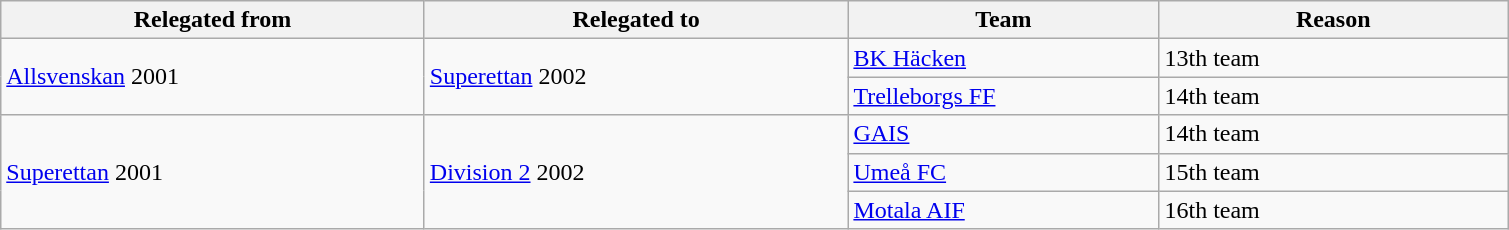<table class="wikitable" style="text-align: left;">
<tr>
<th style="width: 275px;">Relegated from</th>
<th style="width: 275px;">Relegated to</th>
<th style="width: 200px;">Team</th>
<th style="width: 225px;">Reason</th>
</tr>
<tr>
<td rowspan=2><a href='#'>Allsvenskan</a> 2001</td>
<td rowspan=2><a href='#'>Superettan</a> 2002</td>
<td><a href='#'>BK Häcken</a></td>
<td>13th team</td>
</tr>
<tr>
<td><a href='#'>Trelleborgs FF</a></td>
<td>14th team</td>
</tr>
<tr>
<td rowspan=3><a href='#'>Superettan</a> 2001</td>
<td rowspan=3><a href='#'>Division 2</a> 2002</td>
<td><a href='#'>GAIS</a></td>
<td>14th team</td>
</tr>
<tr>
<td><a href='#'>Umeå FC</a></td>
<td>15th team</td>
</tr>
<tr>
<td><a href='#'>Motala AIF</a></td>
<td>16th team</td>
</tr>
</table>
